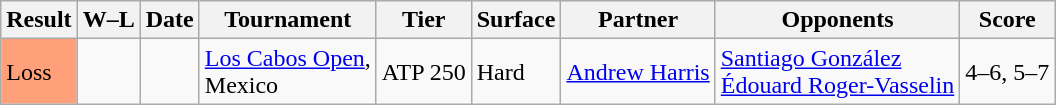<table class="sortable wikitable nowrap">
<tr>
<th>Result</th>
<th class="unsortable">W–L</th>
<th>Date</th>
<th>Tournament</th>
<th>Tier</th>
<th>Surface</th>
<th>Partner</th>
<th>Opponents</th>
<th class="unsortable">Score</th>
</tr>
<tr>
<td bgcolor=ffa07a>Loss</td>
<td></td>
<td><a href='#'></a></td>
<td><a href='#'>Los Cabos Open</a>, <br> Mexico</td>
<td>ATP 250</td>
<td>Hard</td>
<td> <a href='#'>Andrew Harris</a></td>
<td> <a href='#'>Santiago González</a> <br>  <a href='#'>Édouard Roger-Vasselin</a></td>
<td>4–6, 5–7</td>
</tr>
</table>
